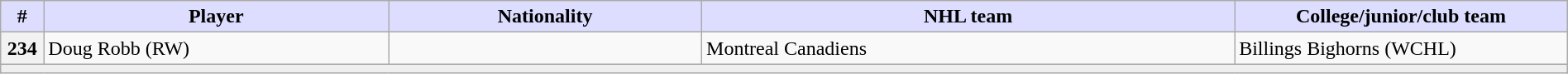<table class="wikitable" style="width: 100%">
<tr>
<th style="background:#ddf; width:2.75%;">#</th>
<th style="background:#ddf; width:22.0%;">Player</th>
<th style="background:#ddf; width:20.0%;">Nationality</th>
<th style="background:#ddf; width:34.0%;">NHL team</th>
<th style="background:#ddf; width:100.0%;">College/junior/club team</th>
</tr>
<tr>
<th>234</th>
<td>Doug Robb (RW)</td>
<td></td>
<td>Montreal Canadiens</td>
<td>Billings Bighorns (WCHL)</td>
</tr>
<tr>
<td align=center colspan="6" bgcolor="#efefef"></td>
</tr>
</table>
